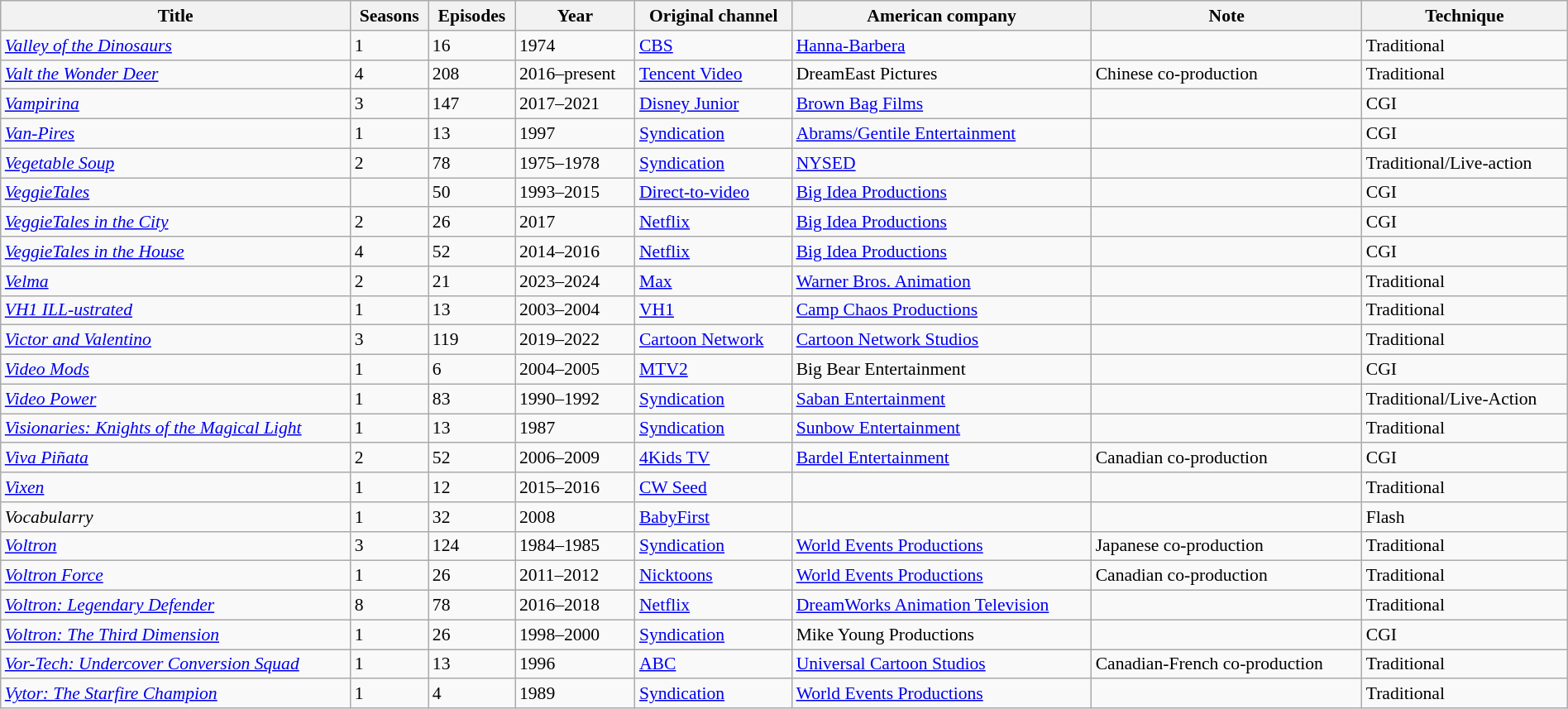<table class="wikitable sortable" style="text-align: left; font-size:90%; width:100%;">
<tr>
<th>Title</th>
<th>Seasons</th>
<th>Episodes</th>
<th>Year</th>
<th>Original channel</th>
<th>American company</th>
<th>Note</th>
<th>Technique</th>
</tr>
<tr>
<td><em><a href='#'>Valley of the Dinosaurs</a></em></td>
<td>1</td>
<td>16</td>
<td>1974</td>
<td><a href='#'>CBS</a></td>
<td><a href='#'>Hanna-Barbera</a></td>
<td></td>
<td>Traditional</td>
</tr>
<tr>
<td><em><a href='#'>Valt the Wonder Deer</a></em></td>
<td>4</td>
<td>208</td>
<td>2016–present</td>
<td><a href='#'>Tencent Video</a></td>
<td>DreamEast Pictures</td>
<td>Chinese co-production</td>
<td>Traditional</td>
</tr>
<tr>
<td><em><a href='#'>Vampirina</a></em></td>
<td>3</td>
<td>147</td>
<td>2017–2021</td>
<td><a href='#'>Disney Junior</a></td>
<td><a href='#'>Brown Bag Films</a></td>
<td></td>
<td>CGI</td>
</tr>
<tr>
<td><em><a href='#'>Van-Pires</a></em></td>
<td>1</td>
<td>13</td>
<td>1997</td>
<td><a href='#'>Syndication</a></td>
<td><a href='#'>Abrams/Gentile Entertainment</a></td>
<td></td>
<td>CGI</td>
</tr>
<tr>
<td><em><a href='#'>Vegetable Soup</a></em></td>
<td>2</td>
<td>78</td>
<td>1975–1978</td>
<td><a href='#'>Syndication</a></td>
<td><a href='#'>NYSED</a></td>
<td></td>
<td>Traditional/Live-action</td>
</tr>
<tr>
<td><em><a href='#'>VeggieTales</a></em></td>
<td></td>
<td>50</td>
<td>1993–2015</td>
<td><a href='#'>Direct-to-video</a></td>
<td><a href='#'>Big Idea Productions</a></td>
<td></td>
<td>CGI</td>
</tr>
<tr>
<td><em><a href='#'>VeggieTales in the City</a></em></td>
<td>2</td>
<td>26</td>
<td>2017</td>
<td><a href='#'>Netflix</a></td>
<td><a href='#'>Big Idea Productions</a></td>
<td></td>
<td>CGI</td>
</tr>
<tr>
<td><em><a href='#'>VeggieTales in the House</a></em></td>
<td>4</td>
<td>52</td>
<td>2014–2016</td>
<td><a href='#'>Netflix</a></td>
<td><a href='#'>Big Idea Productions</a></td>
<td></td>
<td>CGI</td>
</tr>
<tr>
<td><em><a href='#'>Velma</a></em></td>
<td>2</td>
<td>21</td>
<td>2023–2024</td>
<td><a href='#'>Max</a></td>
<td><a href='#'>Warner Bros. Animation</a></td>
<td></td>
<td>Traditional</td>
</tr>
<tr>
<td><em><a href='#'>VH1 ILL-ustrated</a></em></td>
<td>1</td>
<td>13</td>
<td>2003–2004</td>
<td><a href='#'>VH1</a></td>
<td><a href='#'>Camp Chaos Productions</a></td>
<td></td>
<td>Traditional</td>
</tr>
<tr>
<td><em><a href='#'>Victor and Valentino</a></em></td>
<td>3</td>
<td>119</td>
<td>2019–2022</td>
<td><a href='#'>Cartoon Network</a></td>
<td><a href='#'>Cartoon Network Studios</a></td>
<td></td>
<td>Traditional</td>
</tr>
<tr>
<td><em><a href='#'>Video Mods</a></em></td>
<td>1</td>
<td>6</td>
<td>2004–2005</td>
<td><a href='#'>MTV2</a></td>
<td>Big Bear Entertainment</td>
<td></td>
<td>CGI</td>
</tr>
<tr>
<td><em><a href='#'>Video Power</a></em></td>
<td>1</td>
<td>83</td>
<td>1990–1992</td>
<td><a href='#'>Syndication</a></td>
<td><a href='#'>Saban Entertainment</a></td>
<td></td>
<td>Traditional/Live-Action</td>
</tr>
<tr>
<td><em><a href='#'>Visionaries: Knights of the Magical Light</a></em></td>
<td>1</td>
<td>13</td>
<td>1987</td>
<td><a href='#'>Syndication</a></td>
<td><a href='#'>Sunbow Entertainment</a></td>
<td></td>
<td>Traditional</td>
</tr>
<tr>
<td><em><a href='#'>Viva Piñata</a></em></td>
<td>2</td>
<td>52</td>
<td>2006–2009</td>
<td><a href='#'>4Kids TV</a></td>
<td><a href='#'>Bardel Entertainment</a></td>
<td>Canadian co-production</td>
<td>CGI</td>
</tr>
<tr>
<td><em><a href='#'>Vixen</a></em></td>
<td>1</td>
<td>12</td>
<td>2015–2016</td>
<td><a href='#'>CW Seed</a></td>
<td></td>
<td></td>
<td>Traditional</td>
</tr>
<tr>
<td><em>Vocabularry</em></td>
<td>1</td>
<td>32</td>
<td>2008</td>
<td><a href='#'>BabyFirst</a></td>
<td></td>
<td></td>
<td>Flash</td>
</tr>
<tr>
<td><em><a href='#'>Voltron</a></em></td>
<td>3</td>
<td>124</td>
<td>1984–1985</td>
<td><a href='#'>Syndication</a></td>
<td><a href='#'>World Events Productions</a></td>
<td>Japanese co-production</td>
<td>Traditional</td>
</tr>
<tr>
<td><em><a href='#'>Voltron Force</a></em></td>
<td>1</td>
<td>26</td>
<td>2011–2012</td>
<td><a href='#'>Nicktoons</a></td>
<td><a href='#'>World Events Productions</a></td>
<td>Canadian co-production</td>
<td>Traditional</td>
</tr>
<tr>
<td><em><a href='#'>Voltron: Legendary Defender</a></em></td>
<td>8</td>
<td>78</td>
<td>2016–2018</td>
<td><a href='#'>Netflix</a></td>
<td><a href='#'>DreamWorks Animation Television</a></td>
<td></td>
<td>Traditional</td>
</tr>
<tr>
<td><em><a href='#'>Voltron: The Third Dimension</a></em></td>
<td>1</td>
<td>26</td>
<td>1998–2000</td>
<td><a href='#'>Syndication</a></td>
<td>Mike Young Productions</td>
<td></td>
<td>CGI</td>
</tr>
<tr>
<td><em><a href='#'>Vor-Tech: Undercover Conversion Squad</a></em></td>
<td>1</td>
<td>13</td>
<td>1996</td>
<td><a href='#'>ABC</a></td>
<td><a href='#'>Universal Cartoon Studios</a></td>
<td>Canadian-French co-production</td>
<td>Traditional</td>
</tr>
<tr>
<td><em><a href='#'>Vytor: The Starfire Champion</a></em></td>
<td>1</td>
<td>4</td>
<td>1989</td>
<td><a href='#'>Syndication</a></td>
<td><a href='#'>World Events Productions</a></td>
<td></td>
<td>Traditional</td>
</tr>
</table>
